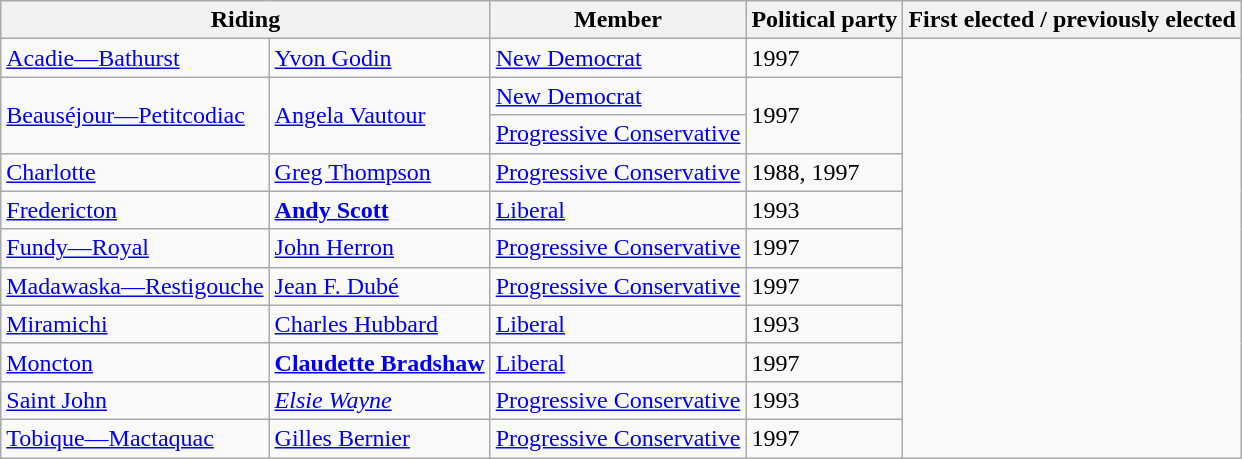<table class="wikitable">
<tr>
<th colspan="2">Riding</th>
<th>Member</th>
<th>Political party</th>
<th>First elected / previously elected</th>
</tr>
<tr>
<td><a href='#'>Acadie—Bathurst</a></td>
<td><a href='#'>Yvon Godin</a></td>
<td><a href='#'>New Democrat</a></td>
<td>1997</td>
</tr>
<tr>
<td rowspan="2"><a href='#'>Beauséjour—Petitcodiac</a></td>
<td rowspan="2"><a href='#'>Angela Vautour</a></td>
<td><a href='#'>New Democrat</a></td>
<td rowspan="2">1997</td>
</tr>
<tr>
<td><a href='#'>Progressive Conservative</a></td>
</tr>
<tr>
<td><a href='#'>Charlotte</a></td>
<td><a href='#'>Greg Thompson</a></td>
<td><a href='#'>Progressive Conservative</a></td>
<td>1988, 1997</td>
</tr>
<tr>
<td><a href='#'>Fredericton</a></td>
<td><strong><a href='#'>Andy Scott</a></strong></td>
<td><a href='#'>Liberal</a></td>
<td>1993</td>
</tr>
<tr>
<td><a href='#'>Fundy—Royal</a></td>
<td><a href='#'>John Herron</a></td>
<td><a href='#'>Progressive Conservative</a></td>
<td>1997</td>
</tr>
<tr>
<td><a href='#'>Madawaska—Restigouche</a></td>
<td><a href='#'>Jean F. Dubé</a></td>
<td><a href='#'>Progressive Conservative</a></td>
<td>1997</td>
</tr>
<tr>
<td><a href='#'>Miramichi</a></td>
<td><a href='#'>Charles Hubbard</a></td>
<td><a href='#'>Liberal</a></td>
<td>1993</td>
</tr>
<tr>
<td><a href='#'>Moncton</a></td>
<td><strong><a href='#'>Claudette Bradshaw</a></strong> </td>
<td><a href='#'>Liberal</a></td>
<td>1997</td>
</tr>
<tr>
<td><a href='#'>Saint John</a></td>
<td><em><a href='#'>Elsie Wayne</a></em></td>
<td><a href='#'>Progressive Conservative</a></td>
<td>1993</td>
</tr>
<tr>
<td><a href='#'>Tobique—Mactaquac</a></td>
<td><a href='#'>Gilles Bernier</a></td>
<td><a href='#'>Progressive Conservative</a></td>
<td>1997</td>
</tr>
</table>
